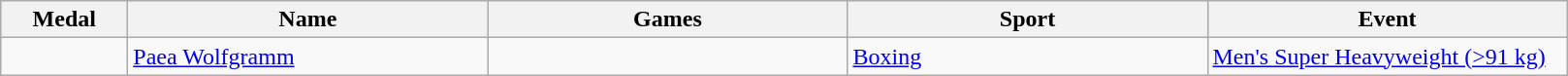<table class="wikitable sortable">
<tr>
<th style="width:5em">Medal</th>
<th style="width:15em">Name</th>
<th style="width:15em">Games</th>
<th style="width:15em">Sport</th>
<th style="width:15em">Event</th>
</tr>
<tr>
<td></td>
<td><a href='#'>Paea Wolfgramm</a></td>
<td></td>
<td> <a href='#'>Boxing</a></td>
<td><a href='#'>Men's Super Heavyweight (>91 kg)</a></td>
</tr>
</table>
